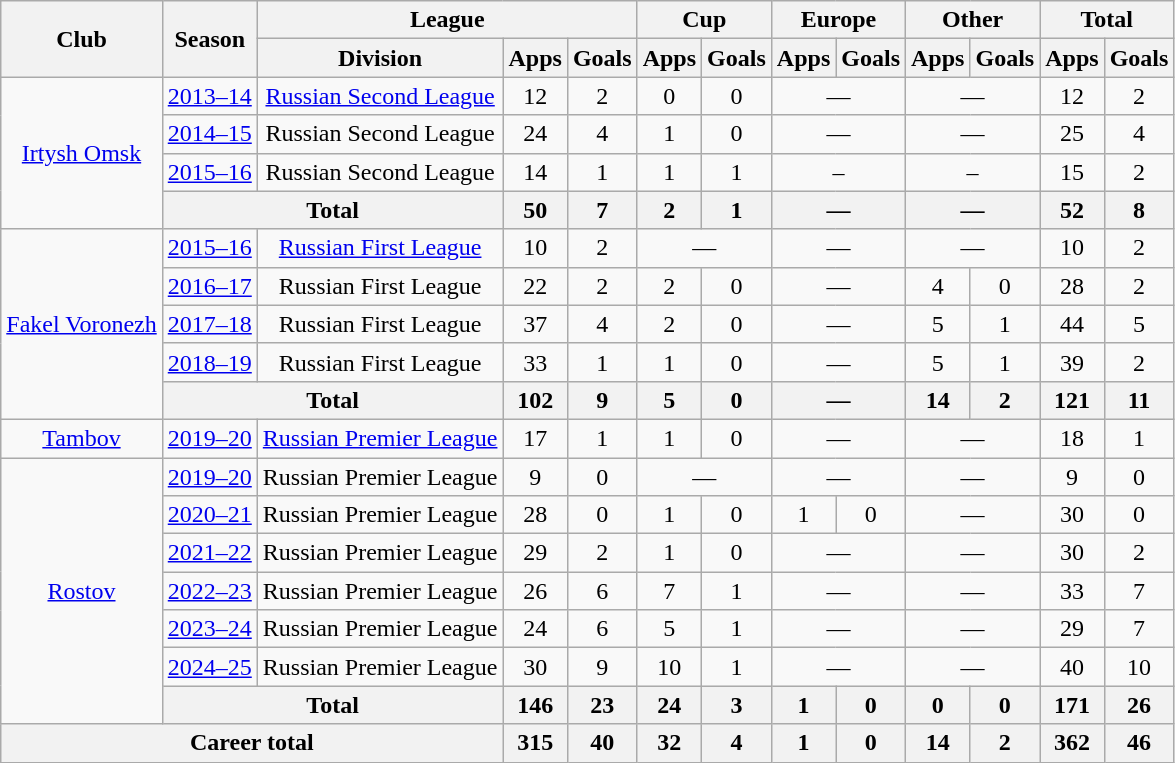<table class="wikitable" style="text-align: center;">
<tr>
<th rowspan="2">Club</th>
<th rowspan="2">Season</th>
<th colspan="3">League</th>
<th colspan="2">Cup</th>
<th colspan="2">Europe</th>
<th colspan="2">Other</th>
<th colspan="2">Total</th>
</tr>
<tr>
<th>Division</th>
<th>Apps</th>
<th>Goals</th>
<th>Apps</th>
<th>Goals</th>
<th>Apps</th>
<th>Goals</th>
<th>Apps</th>
<th>Goals</th>
<th>Apps</th>
<th>Goals</th>
</tr>
<tr>
<td rowspan="4"><a href='#'>Irtysh Omsk</a></td>
<td><a href='#'>2013–14</a></td>
<td><a href='#'>Russian Second League</a></td>
<td>12</td>
<td>2</td>
<td>0</td>
<td>0</td>
<td colspan="2">—</td>
<td colspan="2">—</td>
<td>12</td>
<td>2</td>
</tr>
<tr>
<td><a href='#'>2014–15</a></td>
<td>Russian Second League</td>
<td>24</td>
<td>4</td>
<td>1</td>
<td>0</td>
<td colspan="2">—</td>
<td colspan="2">—</td>
<td>25</td>
<td>4</td>
</tr>
<tr>
<td><a href='#'>2015–16</a></td>
<td>Russian Second League</td>
<td>14</td>
<td>1</td>
<td>1</td>
<td>1</td>
<td colspan=2>–</td>
<td colspan=2>–</td>
<td>15</td>
<td>2</td>
</tr>
<tr>
<th colspan="2">Total</th>
<th>50</th>
<th>7</th>
<th>2</th>
<th>1</th>
<th colspan="2">—</th>
<th colspan="2">—</th>
<th>52</th>
<th>8</th>
</tr>
<tr>
<td rowspan="5"><a href='#'>Fakel Voronezh</a></td>
<td><a href='#'>2015–16</a></td>
<td><a href='#'>Russian First League</a></td>
<td>10</td>
<td>2</td>
<td colspan="2">—</td>
<td colspan="2">—</td>
<td colspan="2">—</td>
<td>10</td>
<td>2</td>
</tr>
<tr>
<td><a href='#'>2016–17</a></td>
<td>Russian First League</td>
<td>22</td>
<td>2</td>
<td>2</td>
<td>0</td>
<td colspan="2">—</td>
<td>4</td>
<td>0</td>
<td>28</td>
<td>2</td>
</tr>
<tr>
<td><a href='#'>2017–18</a></td>
<td>Russian First League</td>
<td>37</td>
<td>4</td>
<td>2</td>
<td>0</td>
<td colspan="2">—</td>
<td>5</td>
<td>1</td>
<td>44</td>
<td>5</td>
</tr>
<tr>
<td><a href='#'>2018–19</a></td>
<td>Russian First League</td>
<td>33</td>
<td>1</td>
<td>1</td>
<td>0</td>
<td colspan="2">—</td>
<td>5</td>
<td>1</td>
<td>39</td>
<td>2</td>
</tr>
<tr>
<th colspan="2">Total</th>
<th>102</th>
<th>9</th>
<th>5</th>
<th>0</th>
<th colspan="2">—</th>
<th>14</th>
<th>2</th>
<th>121</th>
<th>11</th>
</tr>
<tr>
<td><a href='#'>Tambov</a></td>
<td><a href='#'>2019–20</a></td>
<td><a href='#'>Russian Premier League</a></td>
<td>17</td>
<td>1</td>
<td>1</td>
<td>0</td>
<td colspan="2">—</td>
<td colspan="2">—</td>
<td>18</td>
<td>1</td>
</tr>
<tr>
<td rowspan="7"><a href='#'>Rostov</a></td>
<td><a href='#'>2019–20</a></td>
<td>Russian Premier League</td>
<td>9</td>
<td>0</td>
<td colspan="2">—</td>
<td colspan="2">—</td>
<td colspan="2">—</td>
<td>9</td>
<td>0</td>
</tr>
<tr>
<td><a href='#'>2020–21</a></td>
<td>Russian Premier League</td>
<td>28</td>
<td>0</td>
<td>1</td>
<td>0</td>
<td>1</td>
<td>0</td>
<td colspan="2">—</td>
<td>30</td>
<td>0</td>
</tr>
<tr>
<td><a href='#'>2021–22</a></td>
<td>Russian Premier League</td>
<td>29</td>
<td>2</td>
<td>1</td>
<td>0</td>
<td colspan="2">—</td>
<td colspan="2">—</td>
<td>30</td>
<td>2</td>
</tr>
<tr>
<td><a href='#'>2022–23</a></td>
<td>Russian Premier League</td>
<td>26</td>
<td>6</td>
<td>7</td>
<td>1</td>
<td colspan="2">—</td>
<td colspan="2">—</td>
<td>33</td>
<td>7</td>
</tr>
<tr>
<td><a href='#'>2023–24</a></td>
<td>Russian Premier League</td>
<td>24</td>
<td>6</td>
<td>5</td>
<td>1</td>
<td colspan="2">—</td>
<td colspan="2">—</td>
<td>29</td>
<td>7</td>
</tr>
<tr>
<td><a href='#'>2024–25</a></td>
<td>Russian Premier League</td>
<td>30</td>
<td>9</td>
<td>10</td>
<td>1</td>
<td colspan="2">—</td>
<td colspan="2">—</td>
<td>40</td>
<td>10</td>
</tr>
<tr>
<th colspan="2">Total</th>
<th>146</th>
<th>23</th>
<th>24</th>
<th>3</th>
<th>1</th>
<th>0</th>
<th>0</th>
<th>0</th>
<th>171</th>
<th>26</th>
</tr>
<tr>
<th colspan="3">Career total</th>
<th>315</th>
<th>40</th>
<th>32</th>
<th>4</th>
<th>1</th>
<th>0</th>
<th>14</th>
<th>2</th>
<th>362</th>
<th>46</th>
</tr>
</table>
